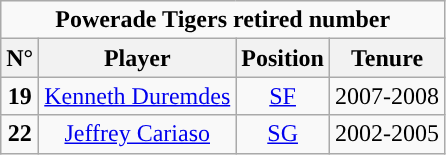<table class="wikitable" style="text-align:center">
<tr>
<td colspan="4"><strong>Powerade Tigers retired number</strong></td>
</tr>
<tr>
<th>N°</th>
<th>Player</th>
<th>Position</th>
<th>Tenure</th>
</tr>
<tr>
<td><strong>19</strong></td>
<td><a href='#'>Kenneth Duremdes</a></td>
<td><a href='#'>SF</a></td>
<td>2007-2008 </td>
</tr>
<tr>
<td><strong>22</strong></td>
<td><a href='#'>Jeffrey Cariaso</a></td>
<td><a href='#'>SG</a></td>
<td>2002-2005</td>
</tr>
</table>
